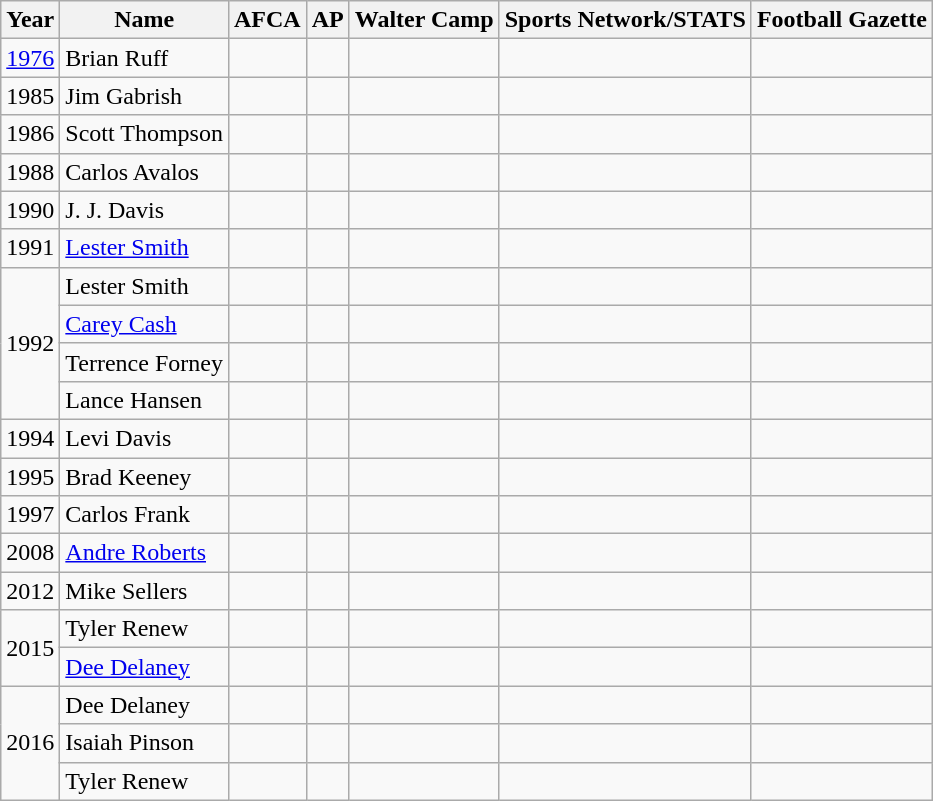<table class=wikitable>
<tr>
<th>Year</th>
<th>Name</th>
<th>AFCA</th>
<th>AP</th>
<th>Walter Camp</th>
<th>Sports Network/STATS</th>
<th>Football Gazette</th>
</tr>
<tr>
<td><a href='#'>1976</a></td>
<td>Brian Ruff</td>
<td></td>
<td></td>
<td></td>
<td></td>
<td></td>
</tr>
<tr>
<td>1985</td>
<td>Jim Gabrish</td>
<td></td>
<td></td>
<td></td>
<td></td>
<td></td>
</tr>
<tr>
<td>1986</td>
<td>Scott Thompson</td>
<td></td>
<td></td>
<td></td>
<td></td>
<td></td>
</tr>
<tr>
<td>1988</td>
<td>Carlos Avalos</td>
<td></td>
<td></td>
<td></td>
<td></td>
<td></td>
</tr>
<tr>
<td>1990</td>
<td>J. J. Davis</td>
<td></td>
<td></td>
<td></td>
<td></td>
<td></td>
</tr>
<tr>
<td>1991</td>
<td><a href='#'>Lester Smith</a></td>
<td></td>
<td></td>
<td></td>
<td></td>
<td></td>
</tr>
<tr>
<td rowspan=4>1992</td>
<td>Lester Smith</td>
<td></td>
<td></td>
<td></td>
<td></td>
<td></td>
</tr>
<tr>
<td><a href='#'>Carey Cash</a></td>
<td></td>
<td></td>
<td></td>
<td></td>
<td></td>
</tr>
<tr>
<td>Terrence Forney</td>
<td></td>
<td></td>
<td></td>
<td></td>
<td></td>
</tr>
<tr>
<td>Lance Hansen</td>
<td></td>
<td></td>
<td></td>
<td></td>
<td></td>
</tr>
<tr>
<td>1994</td>
<td>Levi Davis</td>
<td></td>
<td></td>
<td></td>
<td></td>
<td></td>
</tr>
<tr>
<td>1995</td>
<td>Brad Keeney</td>
<td></td>
<td></td>
<td></td>
<td></td>
<td></td>
</tr>
<tr>
<td>1997</td>
<td>Carlos Frank</td>
<td></td>
<td></td>
<td></td>
<td></td>
<td></td>
</tr>
<tr>
<td>2008</td>
<td><a href='#'>Andre Roberts</a></td>
<td></td>
<td></td>
<td></td>
<td></td>
<td></td>
</tr>
<tr>
<td>2012</td>
<td>Mike Sellers</td>
<td></td>
<td></td>
<td></td>
<td></td>
<td></td>
</tr>
<tr>
<td rowspan=2>2015</td>
<td>Tyler Renew</td>
<td></td>
<td></td>
<td></td>
<td></td>
<td></td>
</tr>
<tr>
<td><a href='#'>Dee Delaney</a></td>
<td></td>
<td></td>
<td></td>
<td></td>
<td></td>
</tr>
<tr>
<td rowspan=3>2016</td>
<td>Dee Delaney</td>
<td></td>
<td></td>
<td></td>
<td></td>
<td></td>
</tr>
<tr>
<td>Isaiah Pinson</td>
<td></td>
<td></td>
<td></td>
<td></td>
<td></td>
</tr>
<tr>
<td>Tyler Renew</td>
<td></td>
<td></td>
<td></td>
<td></td>
<td></td>
</tr>
</table>
